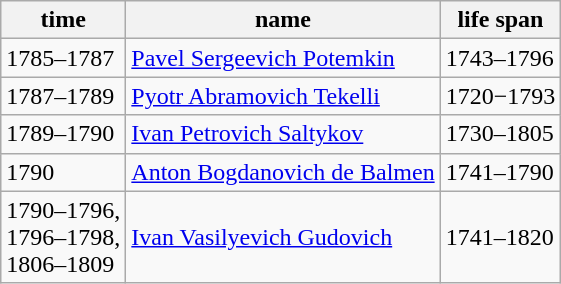<table class="wikitable">
<tr>
<th>time</th>
<th>name</th>
<th>life span</th>
</tr>
<tr>
<td>1785–1787</td>
<td><a href='#'>Pavel Sergeevich Potemkin</a></td>
<td>1743–1796</td>
</tr>
<tr>
<td>1787–1789</td>
<td><a href='#'>Pyotr Abramovich Tekelli</a></td>
<td>1720−1793</td>
</tr>
<tr>
<td>1789–1790</td>
<td><a href='#'>Ivan Petrovich Saltykov</a></td>
<td>1730–1805</td>
</tr>
<tr>
<td>1790</td>
<td><a href='#'>Anton Bogdanovich de Balmen</a></td>
<td>1741–1790</td>
</tr>
<tr>
<td>1790–1796,<br>1796–1798,<br>1806–1809</td>
<td><a href='#'>Ivan Vasilyevich Gudovich</a></td>
<td>1741–1820</td>
</tr>
</table>
